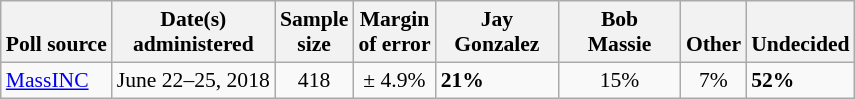<table class="wikitable" style="font-size:90%">
<tr valign=bottom>
<th>Poll source</th>
<th>Date(s)<br>administered</th>
<th>Sample<br>size</th>
<th>Margin<br>of error</th>
<th style="width:75px;">Jay<br>Gonzalez</th>
<th style="width:75px;">Bob<br>Massie</th>
<th>Other</th>
<th>Undecided</th>
</tr>
<tr>
<td><a href='#'>MassINC</a></td>
<td align=center>June 22–25, 2018</td>
<td align=center>418</td>
<td align=center>± 4.9%</td>
<td><strong>21%</strong></td>
<td align=center>15%</td>
<td align=center>7%</td>
<td><strong>52%</strong></td>
</tr>
</table>
